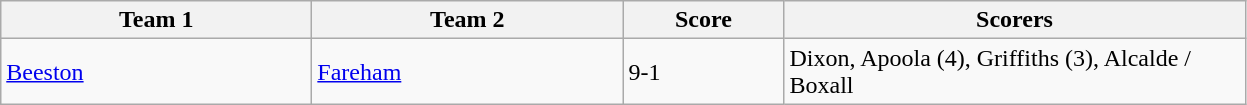<table class="wikitable" style="font-size: 100%">
<tr>
<th width=200>Team 1</th>
<th width=200>Team 2</th>
<th width=100>Score</th>
<th width=300>Scorers</th>
</tr>
<tr>
<td><a href='#'>Beeston</a></td>
<td><a href='#'>Fareham</a></td>
<td>9-1 </td>
<td>Dixon, Apoola (4), Griffiths (3), Alcalde / Boxall</td>
</tr>
</table>
